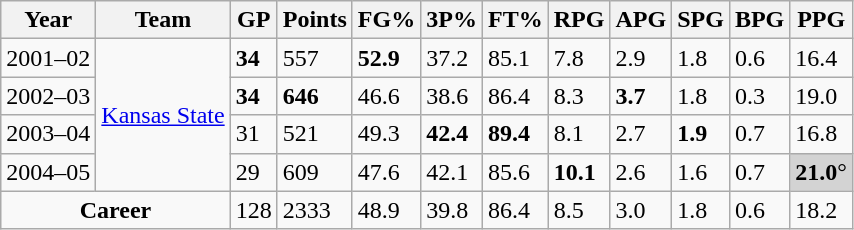<table class="wikitable sortable">
<tr>
<th>Year</th>
<th>Team</th>
<th>GP</th>
<th>Points</th>
<th>FG%</th>
<th>3P%</th>
<th>FT%</th>
<th>RPG</th>
<th>APG</th>
<th>SPG</th>
<th>BPG</th>
<th>PPG</th>
</tr>
<tr>
<td>2001–02</td>
<td rowspan=4><a href='#'>Kansas State</a></td>
<td><strong>34</strong></td>
<td>557</td>
<td><strong>52.9</strong></td>
<td>37.2</td>
<td>85.1</td>
<td>7.8</td>
<td>2.9</td>
<td>1.8</td>
<td>0.6</td>
<td>16.4</td>
</tr>
<tr>
<td>2002–03</td>
<td><strong>34</strong></td>
<td><strong>646</strong></td>
<td>46.6</td>
<td>38.6</td>
<td>86.4</td>
<td>8.3</td>
<td><strong>3.7</strong></td>
<td>1.8</td>
<td>0.3</td>
<td>19.0</td>
</tr>
<tr>
<td>2003–04</td>
<td>31</td>
<td>521</td>
<td>49.3</td>
<td><strong>42.4</strong></td>
<td><strong>89.4</strong></td>
<td>8.1</td>
<td>2.7</td>
<td><strong>1.9</strong></td>
<td>0.7</td>
<td>16.8</td>
</tr>
<tr>
<td>2004–05</td>
<td>29</td>
<td>609</td>
<td>47.6</td>
<td>42.1</td>
<td>85.6</td>
<td><strong>10.1</strong></td>
<td>2.6</td>
<td>1.6</td>
<td>0.7</td>
<td style="background:#D3D3D3"><strong>21.0</strong>°</td>
</tr>
<tr class="sortbottom">
<td colspan=2 align=center><strong>Career</strong></td>
<td>128</td>
<td>2333</td>
<td>48.9</td>
<td>39.8</td>
<td>86.4</td>
<td>8.5</td>
<td>3.0</td>
<td>1.8</td>
<td>0.6</td>
<td>18.2</td>
</tr>
</table>
